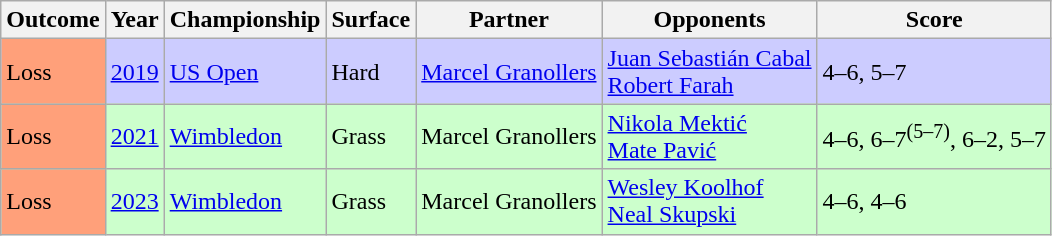<table class="sortable wikitable">
<tr>
<th>Outcome</th>
<th>Year</th>
<th>Championship</th>
<th>Surface</th>
<th>Partner</th>
<th>Opponents</th>
<th class="unsortable">Score</th>
</tr>
<tr style="background:#ccccff;">
<td style="background:#ffa07a;">Loss</td>
<td><a href='#'>2019</a></td>
<td><a href='#'>US Open</a></td>
<td>Hard</td>
<td> <a href='#'>Marcel Granollers</a></td>
<td> <a href='#'>Juan Sebastián Cabal</a><br> <a href='#'>Robert Farah</a></td>
<td>4–6, 5–7</td>
</tr>
<tr bgcolor=ccffcc>
<td style="background:#ffa07a;">Loss</td>
<td><a href='#'>2021</a></td>
<td><a href='#'>Wimbledon</a></td>
<td>Grass</td>
<td> Marcel Granollers</td>
<td> <a href='#'>Nikola Mektić</a><br> <a href='#'>Mate Pavić</a></td>
<td>4–6, 6–7<sup>(5–7)</sup>, 6–2, 5–7</td>
</tr>
<tr bgcolor=ccffcc>
<td style="background:#ffa07a;">Loss</td>
<td><a href='#'>2023</a></td>
<td><a href='#'>Wimbledon</a></td>
<td>Grass</td>
<td> Marcel Granollers</td>
<td> <a href='#'>Wesley Koolhof</a><br> <a href='#'>Neal Skupski</a></td>
<td>4–6, 4–6</td>
</tr>
</table>
